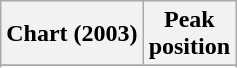<table class="wikitable sortable plainrowheaders">
<tr>
<th scope="col">Chart (2003)</th>
<th scope="col">Peak<br>position</th>
</tr>
<tr>
</tr>
<tr>
</tr>
</table>
